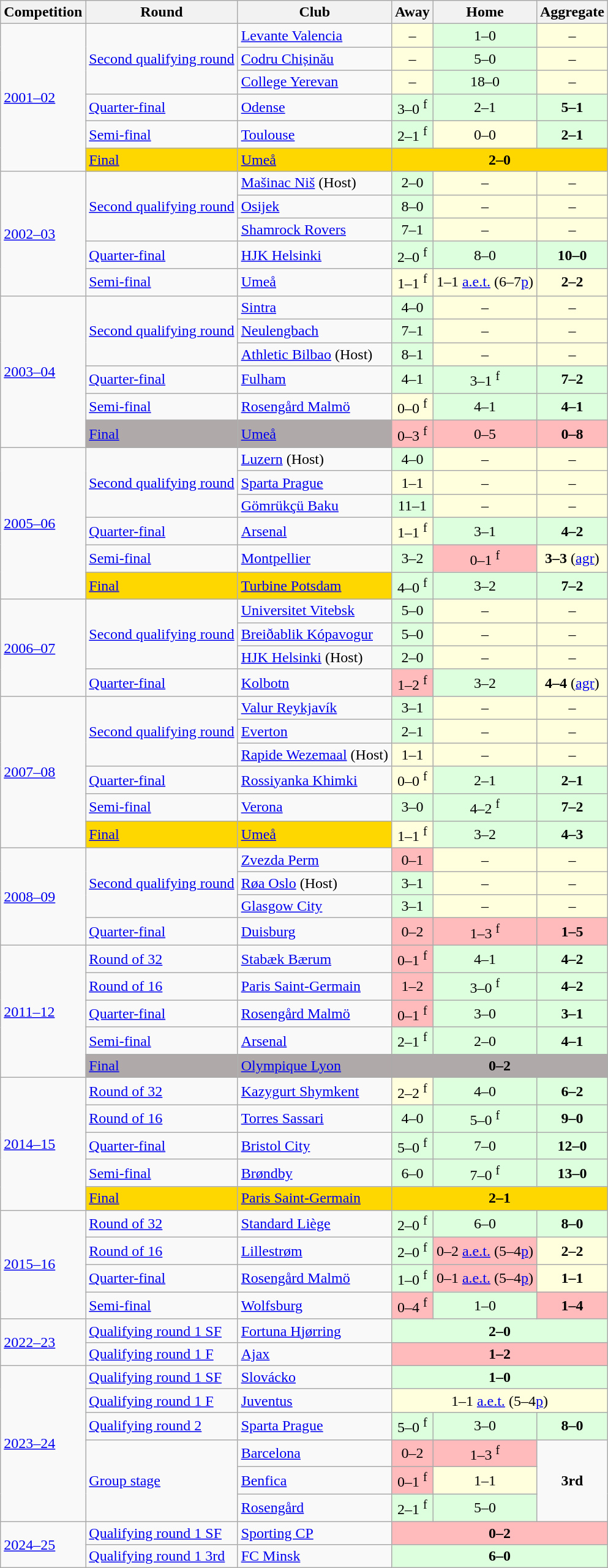<table class="wikitable">
<tr>
<th>Competition</th>
<th>Round</th>
<th>Club</th>
<th>Away</th>
<th>Home</th>
<th>Aggregate</th>
</tr>
<tr>
<td rowspan="6"><a href='#'>2001–02</a></td>
<td rowspan="3"><a href='#'>Second qualifying round</a></td>
<td> <a href='#'>Levante Valencia</a></td>
<td bgcolor="#ffffdd" style="text-align:center;">–</td>
<td bgcolor="#ddffdd" style="text-align:center;">1–0</td>
<td bgcolor="#ffffdd" style="text-align:center;">–</td>
</tr>
<tr>
<td> <a href='#'>Codru Chișinău</a></td>
<td bgcolor="#ffffdd" style="text-align:center;">–</td>
<td bgcolor="#ddffdd" style="text-align:center;">5–0</td>
<td bgcolor="#ffffdd" style="text-align:center;">–</td>
</tr>
<tr>
<td> <a href='#'>College Yerevan</a></td>
<td bgcolor="#ffffdd" style="text-align:center;">–</td>
<td bgcolor="#ddffdd" style="text-align:center;">18–0</td>
<td bgcolor="#ffffdd" style="text-align:center;">–</td>
</tr>
<tr>
<td><a href='#'>Quarter-final</a></td>
<td> <a href='#'>Odense</a></td>
<td bgcolor="#ddffdd" style="text-align:center;">3–0 <sup>f</sup></td>
<td bgcolor="#ddffdd" style="text-align:center;">2–1</td>
<td bgcolor="#ddffdd" style="text-align:center;"><strong>5–1</strong></td>
</tr>
<tr>
<td><a href='#'>Semi-final</a></td>
<td> <a href='#'>Toulouse</a></td>
<td bgcolor="#ddffdd" style="text-align:center;">2–1 <sup>f</sup></td>
<td bgcolor="#ffffdd" style="text-align:center;">0–0</td>
<td bgcolor="#ddffdd" style="text-align:center;"><strong>2–1</strong></td>
</tr>
<tr>
<td bgcolor="gold"><a href='#'>Final</a></td>
<td bgcolor="gold"> <a href='#'>Umeå</a></td>
<td bgcolor="gold" colspan="3" style="text-align:center;"><strong>2–0</strong></td>
</tr>
<tr>
<td rowspan="5"><a href='#'>2002–03</a></td>
<td rowspan="3"><a href='#'>Second qualifying round</a></td>
<td> <a href='#'>Mašinac Niš</a> (Host)</td>
<td bgcolor="#ddffdd" style="text-align:center;">2–0</td>
<td bgcolor="#ffffdd" style="text-align:center;">–</td>
<td bgcolor="#ffffdd" style="text-align:center;">–</td>
</tr>
<tr>
<td> <a href='#'>Osijek</a></td>
<td bgcolor="#ddffdd" style="text-align:center;">8–0</td>
<td bgcolor="#ffffdd" style="text-align:center;">–</td>
<td bgcolor="#ffffdd" style="text-align:center;">–</td>
</tr>
<tr>
<td> <a href='#'>Shamrock Rovers</a></td>
<td bgcolor="#ddffdd" style="text-align:center;">7–1</td>
<td bgcolor="#ffffdd" style="text-align:center;">–</td>
<td bgcolor="#ffffdd" style="text-align:center;">–</td>
</tr>
<tr>
<td><a href='#'>Quarter-final</a></td>
<td> <a href='#'>HJK Helsinki</a></td>
<td bgcolor="#ddffdd" style="text-align:center;">2–0 <sup>f</sup></td>
<td bgcolor="#ddffdd" style="text-align:center;">8–0</td>
<td bgcolor="#ddffdd" style="text-align:center;"><strong>10–0</strong></td>
</tr>
<tr>
<td><a href='#'>Semi-final</a></td>
<td> <a href='#'>Umeå</a></td>
<td bgcolor="#ffffdd" style="text-align:center;">1–1 <sup>f</sup></td>
<td bgcolor="#ffffdd" style="text-align:center;">1–1 <a href='#'>a.e.t.</a> (6–7<a href='#'>p</a>)</td>
<td bgcolor="#ffffdd" style="text-align:center;"><strong>2–2</strong></td>
</tr>
<tr>
<td rowspan="6"><a href='#'>2003–04</a></td>
<td rowspan="3"><a href='#'>Second qualifying round</a></td>
<td> <a href='#'>Sintra</a></td>
<td bgcolor="#ddffdd" style="text-align:center;">4–0</td>
<td bgcolor="#ffffdd" style="text-align:center;">–</td>
<td bgcolor="#ffffdd" style="text-align:center;">–</td>
</tr>
<tr>
<td> <a href='#'>Neulengbach</a></td>
<td bgcolor="#ddffdd" style="text-align:center;">7–1</td>
<td bgcolor="#ffffdd" style="text-align:center;">–</td>
<td bgcolor="#ffffdd" style="text-align:center;">–</td>
</tr>
<tr>
<td> <a href='#'>Athletic Bilbao</a> (Host)</td>
<td bgcolor="#ddffdd" style="text-align:center;">8–1</td>
<td bgcolor="#ffffdd" style="text-align:center;">–</td>
<td bgcolor="#ffffdd" style="text-align:center;">–</td>
</tr>
<tr>
<td><a href='#'>Quarter-final</a></td>
<td> <a href='#'>Fulham</a></td>
<td bgcolor="#ddffdd" style="text-align:center;">4–1</td>
<td bgcolor="#ddffdd" style="text-align:center;">3–1 <sup>f</sup></td>
<td bgcolor="#ddffdd" style="text-align:center;"><strong>7–2</strong></td>
</tr>
<tr>
<td><a href='#'>Semi-final</a></td>
<td> <a href='#'>Rosengård Malmö</a></td>
<td bgcolor="#ffffdd" style="text-align:center;">0–0 <sup>f</sup></td>
<td bgcolor="#ddffdd" style="text-align:center;">4–1</td>
<td bgcolor="#ddffdd" style="text-align:center;"><strong>4–1</strong></td>
</tr>
<tr>
<td bgcolor="#B0A9A9"><a href='#'>Final</a></td>
<td bgcolor="#B0A9A9"> <a href='#'>Umeå</a></td>
<td bgcolor="#ffbbbb" style="text-align:center;">0–3 <sup>f</sup></td>
<td bgcolor="#ffbbbb" style="text-align:center;">0–5</td>
<td bgcolor="#ffbbbb" style="text-align:center;"><strong>0–8</strong></td>
</tr>
<tr>
<td rowspan="6"><a href='#'>2005–06</a></td>
<td rowspan="3"><a href='#'>Second qualifying round</a></td>
<td> <a href='#'>Luzern</a> (Host)</td>
<td bgcolor="#ddffdd" style="text-align:center;">4–0</td>
<td bgcolor="#ffffdd" style="text-align:center;">–</td>
<td bgcolor="#ffffdd" style="text-align:center;">–</td>
</tr>
<tr>
<td> <a href='#'>Sparta Prague</a></td>
<td bgcolor="#ffffdd" style="text-align:center;">1–1</td>
<td bgcolor="#ffffdd" style="text-align:center;">–</td>
<td bgcolor="#ffffdd" style="text-align:center;">–</td>
</tr>
<tr>
<td> <a href='#'>Gömrükçü Baku</a></td>
<td bgcolor="#ddffdd" style="text-align:center;">11–1</td>
<td bgcolor="#ffffdd" style="text-align:center;">–</td>
<td bgcolor="#ffffdd" style="text-align:center;">–</td>
</tr>
<tr>
<td><a href='#'>Quarter-final</a></td>
<td> <a href='#'>Arsenal</a></td>
<td bgcolor="#ffffdd" style="text-align:center;">1–1 <sup>f</sup></td>
<td bgcolor="#ddffdd" style="text-align:center;">3–1</td>
<td bgcolor="#ddffdd" style="text-align:center;"><strong>4–2</strong></td>
</tr>
<tr>
<td><a href='#'>Semi-final</a></td>
<td> <a href='#'>Montpellier</a></td>
<td bgcolor="#ddffdd" style="text-align:center;">3–2</td>
<td bgcolor="#ffbbbb" style="text-align:center;">0–1 <sup>f</sup></td>
<td bgcolor="#ffffdd" style="text-align:center;"><strong>3–3</strong> (<a href='#'>agr</a>)</td>
</tr>
<tr>
<td bgcolor="gold"><a href='#'>Final</a></td>
<td bgcolor="gold"> <a href='#'>Turbine Potsdam</a></td>
<td bgcolor="#ddffdd" style="text-align:center;">4–0 <sup>f</sup></td>
<td bgcolor="#ddffdd" style="text-align:center;">3–2</td>
<td bgcolor="#ddffdd" style="text-align:center;"><strong>7–2</strong></td>
</tr>
<tr>
<td rowspan="4"><a href='#'>2006–07</a></td>
<td rowspan="3"><a href='#'>Second qualifying round</a></td>
<td> <a href='#'>Universitet Vitebsk</a></td>
<td bgcolor="#ddffdd" style="text-align:center;">5–0</td>
<td bgcolor="#ffffdd" style="text-align:center;">–</td>
<td bgcolor="#ffffdd" style="text-align:center;">–</td>
</tr>
<tr>
<td> <a href='#'>Breiðablik Kópavogur</a></td>
<td bgcolor="#ddffdd" style="text-align:center;">5–0</td>
<td bgcolor="#ffffdd" style="text-align:center;">–</td>
<td bgcolor="#ffffdd" style="text-align:center;">–</td>
</tr>
<tr>
<td> <a href='#'>HJK Helsinki</a> (Host)</td>
<td bgcolor="#ddffdd" style="text-align:center;">2–0</td>
<td bgcolor="#ffffdd" style="text-align:center;">–</td>
<td bgcolor="#ffffdd" style="text-align:center;">–</td>
</tr>
<tr>
<td><a href='#'>Quarter-final</a></td>
<td> <a href='#'>Kolbotn</a></td>
<td bgcolor="#ffbbbb" style="text-align:center;">1–2 <sup>f</sup></td>
<td bgcolor="#ddffdd" style="text-align:center;">3–2</td>
<td bgcolor="#ffffdd" style="text-align:center;"><strong>4–4</strong> (<a href='#'>agr</a>)</td>
</tr>
<tr>
<td rowspan="6"><a href='#'>2007–08</a></td>
<td rowspan="3"><a href='#'>Second qualifying round</a></td>
<td> <a href='#'>Valur Reykjavík</a></td>
<td bgcolor="#ddffdd" style="text-align:center;">3–1</td>
<td bgcolor="#ffffdd" style="text-align:center;">–</td>
<td bgcolor="#ffffdd" style="text-align:center;">–</td>
</tr>
<tr>
<td> <a href='#'>Everton</a></td>
<td bgcolor="#ddffdd" style="text-align:center;">2–1</td>
<td bgcolor="#ffffdd" style="text-align:center;">–</td>
<td bgcolor="#ffffdd" style="text-align:center;">–</td>
</tr>
<tr>
<td> <a href='#'>Rapide Wezemaal</a> (Host)</td>
<td bgcolor="#ffffdd" style="text-align:center;">1–1</td>
<td bgcolor="#ffffdd" style="text-align:center;">–</td>
<td bgcolor="#ffffdd" style="text-align:center;">–</td>
</tr>
<tr>
<td><a href='#'>Quarter-final</a></td>
<td> <a href='#'>Rossiyanka Khimki</a></td>
<td bgcolor="#ffffdd" style="text-align:center;">0–0 <sup>f</sup></td>
<td bgcolor="#ddffdd" style="text-align:center;">2–1</td>
<td bgcolor="#ddffdd" style="text-align:center;"><strong>2–1</strong></td>
</tr>
<tr>
<td><a href='#'>Semi-final</a></td>
<td> <a href='#'>Verona</a></td>
<td bgcolor="#ddffdd" style="text-align:center;">3–0</td>
<td bgcolor="#ddffdd" style="text-align:center;">4–2 <sup>f</sup></td>
<td bgcolor="#ddffdd" style="text-align:center;"><strong>7–2</strong></td>
</tr>
<tr>
<td bgcolor="gold"><a href='#'>Final</a></td>
<td bgcolor="gold"> <a href='#'>Umeå</a></td>
<td bgcolor="#ffffdd" style="text-align:center;">1–1 <sup>f</sup></td>
<td bgcolor="#ddffdd" style="text-align:center;">3–2</td>
<td bgcolor="#ddffdd" style="text-align:center;"><strong>4–3</strong></td>
</tr>
<tr>
<td rowspan="4"><a href='#'>2008–09</a></td>
<td rowspan="3"><a href='#'>Second qualifying round</a></td>
<td> <a href='#'>Zvezda Perm</a></td>
<td bgcolor="#ffbbbb" style="text-align:center;">0–1</td>
<td bgcolor="#ffffdd" style="text-align:center;">–</td>
<td bgcolor="#ffffdd" style="text-align:center;">–</td>
</tr>
<tr>
<td> <a href='#'>Røa Oslo</a> (Host)</td>
<td bgcolor="#ddffdd" style="text-align:center;">3–1</td>
<td bgcolor="#ffffdd" style="text-align:center;">–</td>
<td bgcolor="#ffffdd" style="text-align:center;">–</td>
</tr>
<tr>
<td> <a href='#'>Glasgow City</a></td>
<td bgcolor="#ddffdd" style="text-align:center;">3–1</td>
<td bgcolor="#ffffdd" style="text-align:center;">–</td>
<td bgcolor="#ffffdd" style="text-align:center;">–</td>
</tr>
<tr>
<td><a href='#'>Quarter-final</a></td>
<td> <a href='#'>Duisburg</a></td>
<td bgcolor="#ffbbbb" style="text-align:center;">0–2</td>
<td bgcolor="#ffbbbb" style="text-align:center;">1–3 <sup>f</sup></td>
<td bgcolor="#ffbbbb" style="text-align:center;"><strong>1–5</strong></td>
</tr>
<tr>
<td rowspan="5"><a href='#'>2011–12</a></td>
<td><a href='#'>Round of 32</a></td>
<td> <a href='#'>Stabæk Bærum</a></td>
<td bgcolor="#ffbbbb" style="text-align:center;">0–1 <sup>f</sup></td>
<td bgcolor="#ddffdd" style="text-align:center;">4–1</td>
<td bgcolor="#ddffdd" style="text-align:center;"><strong>4–2</strong></td>
</tr>
<tr>
<td><a href='#'>Round of 16</a></td>
<td> <a href='#'>Paris Saint-Germain</a></td>
<td bgcolor="#ffbbbb" style="text-align:center;">1–2</td>
<td bgcolor="#ddffdd" style="text-align:center;">3–0 <sup>f</sup></td>
<td bgcolor="#ddffdd" style="text-align:center;"><strong>4–2</strong></td>
</tr>
<tr>
<td><a href='#'>Quarter-final</a></td>
<td> <a href='#'>Rosengård Malmö</a></td>
<td bgcolor="#ffbbbb" style="text-align:center;">0–1 <sup>f</sup></td>
<td bgcolor="#ddffdd" style="text-align:center;">3–0</td>
<td bgcolor="#ddffdd" style="text-align:center;"><strong>3–1</strong></td>
</tr>
<tr>
<td><a href='#'>Semi-final</a></td>
<td> <a href='#'>Arsenal</a></td>
<td bgcolor="#ddffdd" style="text-align:center;">2–1 <sup>f</sup></td>
<td bgcolor="#ddffdd" style="text-align:center;">2–0</td>
<td bgcolor="#ddffdd" style="text-align:center;"><strong>4–1</strong></td>
</tr>
<tr>
<td bgcolor="#B0A9A9"><a href='#'>Final</a></td>
<td bgcolor="#B0A9A9"> <a href='#'>Olympique Lyon</a></td>
<td bgcolor="#B0A9A9" colspan="3" style="text-align:center;"><strong>0–2</strong></td>
</tr>
<tr>
<td rowspan="5"><a href='#'>2014–15</a></td>
<td><a href='#'>Round of 32</a></td>
<td> <a href='#'>Kazygurt Shymkent</a></td>
<td bgcolor="#ffffdd" style="text-align:center;">2–2 <sup>f</sup></td>
<td bgcolor="#ddffdd" style="text-align:center;">4–0</td>
<td bgcolor="#ddffdd" style="text-align:center;"><strong>6–2</strong></td>
</tr>
<tr>
<td><a href='#'>Round of 16</a></td>
<td> <a href='#'>Torres Sassari</a></td>
<td bgcolor="#ddffdd" style="text-align:center;">4–0</td>
<td bgcolor="#ddffdd" style="text-align:center;">5–0 <sup>f</sup></td>
<td bgcolor="#ddffdd" style="text-align:center;"><strong>9–0</strong></td>
</tr>
<tr>
<td><a href='#'>Quarter-final</a></td>
<td> <a href='#'>Bristol City</a></td>
<td bgcolor="#ddffdd" style="text-align:center;">5–0 <sup>f</sup></td>
<td bgcolor="#ddffdd" style="text-align:center;">7–0</td>
<td bgcolor="#ddffdd" style="text-align:center;"><strong>12–0</strong></td>
</tr>
<tr>
<td><a href='#'>Semi-final</a></td>
<td> <a href='#'>Brøndby</a></td>
<td bgcolor="#ddffdd" style="text-align:center;">6–0</td>
<td bgcolor="#ddffdd" style="text-align:center;">7–0 <sup>f</sup></td>
<td bgcolor="#ddffdd" style="text-align:center;"><strong>13–0</strong></td>
</tr>
<tr>
<td bgcolor="gold"><a href='#'>Final</a></td>
<td bgcolor="gold"> <a href='#'>Paris Saint-Germain</a></td>
<td bgcolor="gold" colspan="3" style="text-align:center;"><strong>2–1</strong></td>
</tr>
<tr>
<td rowspan="4"><a href='#'>2015–16</a></td>
<td><a href='#'>Round of 32</a></td>
<td> <a href='#'>Standard Liège</a></td>
<td bgcolor="#ddffdd" style="text-align:center;">2–0 <sup>f</sup></td>
<td bgcolor="#ddffdd" style="text-align:center;">6–0</td>
<td bgcolor="#ddffdd" style="text-align:center;"><strong>8–0</strong></td>
</tr>
<tr>
<td><a href='#'>Round of 16</a></td>
<td> <a href='#'>Lillestrøm</a></td>
<td bgcolor="#ddffdd" style="text-align:center;">2–0 <sup>f</sup></td>
<td bgcolor="#ffbbbb" style="text-align:center;">0–2 <a href='#'>a.e.t.</a> (5–4<a href='#'>p</a>)</td>
<td bgcolor="#ffffdd" style="text-align:center;"><strong>2–2</strong></td>
</tr>
<tr>
<td><a href='#'>Quarter-final</a></td>
<td> <a href='#'>Rosengård Malmö</a></td>
<td bgcolor="#ddffdd" style="text-align:center;">1–0 <sup>f</sup></td>
<td bgcolor="#ffbbbb" style="text-align:center;">0–1 <a href='#'>a.e.t.</a> (5–4<a href='#'>p</a>)</td>
<td bgcolor="#ffffdd" style="text-align:center;"><strong>1–1</strong></td>
</tr>
<tr>
<td><a href='#'>Semi-final</a></td>
<td> <a href='#'>Wolfsburg</a></td>
<td bgcolor="#ffbbbb" style="text-align:center;">0–4 <sup>f</sup></td>
<td bgcolor="#ddffdd" style="text-align:center;">1–0</td>
<td bgcolor="#ffbbbb" style="text-align:center;"><strong>1–4</strong></td>
</tr>
<tr>
<td rowspan="2"><a href='#'>2022–23</a></td>
<td><a href='#'>Qualifying round 1 SF</a></td>
<td> <a href='#'>Fortuna Hjørring</a></td>
<td bgcolor="#ddffdd" style="text-align:center;" colspan=3><strong>2–0</strong></td>
</tr>
<tr>
<td><a href='#'>Qualifying round 1 F</a></td>
<td> <a href='#'>Ajax</a></td>
<td bgcolor="#ffbbbb" style="text-align:center;" colspan=3><strong>1–2</strong></td>
</tr>
<tr>
<td rowspan="6"><a href='#'>2023–24</a></td>
<td><a href='#'>Qualifying round 1 SF</a></td>
<td> <a href='#'>Slovácko</a></td>
<td bgcolor="#ddffdd" style="text-align:center;" colspan=3><strong>1–0</strong></td>
</tr>
<tr>
<td><a href='#'>Qualifying round 1 F</a></td>
<td> <a href='#'>Juventus</a></td>
<td bgcolor="#ffffdd" style="text-align:center;" colspan=3>1–1 <a href='#'>a.e.t.</a> (5–4<a href='#'>p</a>)</td>
</tr>
<tr>
<td><a href='#'>Qualifying round 2</a></td>
<td> <a href='#'>Sparta Prague</a></td>
<td bgcolor="#ddffdd" style="text-align:center;">5–0 <sup>f</sup></td>
<td bgcolor="#ddffdd" style="text-align:center;">3–0</td>
<td bgcolor="#ddffdd" style="text-align:center;"><strong>8–0</strong></td>
</tr>
<tr>
<td rowspan="3"><a href='#'>Group stage</a></td>
<td> <a href='#'>Barcelona</a></td>
<td bgcolor="#ffbbbb" style="text-align:center;">0–2</td>
<td bgcolor="#ffbbbb" style="text-align:center;">1–3 <sup>f</sup></td>
<td rowspan="3" style="text-align:center;"><strong>3rd</strong></td>
</tr>
<tr>
<td> <a href='#'>Benfica</a></td>
<td bgcolor="#ffbbbb" style="text-align:center;">0–1 <sup>f</sup></td>
<td bgcolor="#ffffdd" style="text-align:center;">1–1</td>
</tr>
<tr>
<td> <a href='#'>Rosengård</a></td>
<td bgcolor="#ddffdd" style="text-align:center;">2–1  <sup>f</sup></td>
<td bgcolor="#ddffdd" style="text-align:center;">5–0</td>
</tr>
<tr>
<td rowspan="2"><a href='#'>2024–25</a></td>
<td><a href='#'>Qualifying round 1 SF</a></td>
<td> <a href='#'>Sporting CP</a></td>
<td bgcolor="#ffbbbb" style="text-align:center;" colspan=3><strong>0–2</strong></td>
</tr>
<tr>
<td><a href='#'>Qualifying round 1 3rd</a></td>
<td> <a href='#'>FC Minsk</a></td>
<td bgcolor="#ddffdd" style="text-align:center;" colspan=3><strong>6–0</strong></td>
</tr>
</table>
